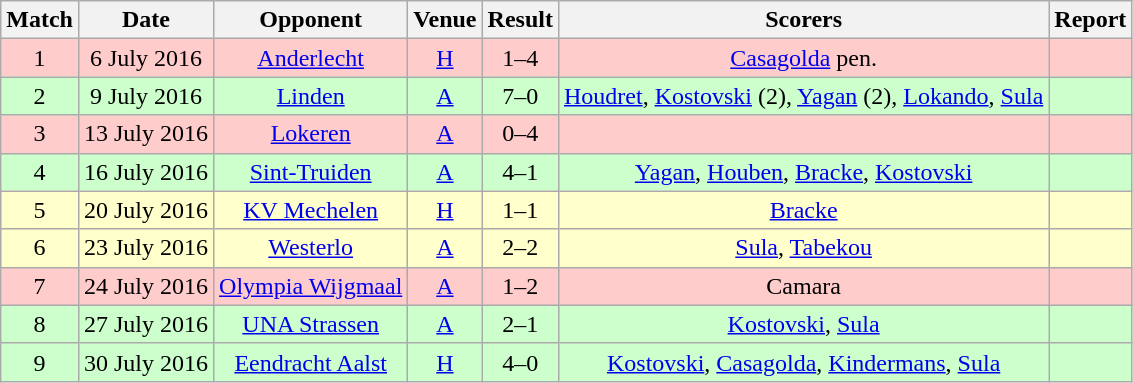<table class="wikitable" style="font-size:100%; text-align:center">
<tr>
<th>Match</th>
<th>Date</th>
<th>Opponent</th>
<th>Venue</th>
<th>Result</th>
<th>Scorers</th>
<th>Report</th>
</tr>
<tr bgcolor=FFCCCC>
<td>1</td>
<td>6 July 2016</td>
<td> <a href='#'>Anderlecht</a></td>
<td><a href='#'>H</a></td>
<td>1–4</td>
<td><a href='#'>Casagolda</a> pen.</td>
<td></td>
</tr>
<tr bgcolor=CCFFCC>
<td>2</td>
<td>9 July 2016</td>
<td> <a href='#'>Linden</a></td>
<td><a href='#'>A</a></td>
<td>7–0</td>
<td><a href='#'>Houdret</a>, <a href='#'>Kostovski</a> (2), <a href='#'>Yagan</a> (2), <a href='#'>Lokando</a>, <a href='#'>Sula</a></td>
<td></td>
</tr>
<tr bgcolor=FFCCCC>
<td>3</td>
<td>13 July 2016</td>
<td> <a href='#'>Lokeren</a></td>
<td><a href='#'>A</a></td>
<td>0–4</td>
<td></td>
<td></td>
</tr>
<tr bgcolor=CCFFCC>
<td>4</td>
<td>16 July 2016</td>
<td> <a href='#'>Sint-Truiden</a></td>
<td><a href='#'>A</a></td>
<td>4–1</td>
<td><a href='#'>Yagan</a>, <a href='#'>Houben</a>, <a href='#'>Bracke</a>, <a href='#'>Kostovski</a></td>
<td></td>
</tr>
<tr bgcolor=FFFFCC>
<td>5</td>
<td>20 July 2016</td>
<td> <a href='#'>KV Mechelen</a></td>
<td><a href='#'>H</a></td>
<td>1–1</td>
<td><a href='#'>Bracke</a></td>
<td></td>
</tr>
<tr bgcolor=FFFFCC>
<td>6</td>
<td>23 July 2016</td>
<td> <a href='#'>Westerlo</a></td>
<td><a href='#'>A</a></td>
<td>2–2</td>
<td><a href='#'>Sula</a>, <a href='#'>Tabekou</a></td>
<td></td>
</tr>
<tr bgcolor=FFCCCC>
<td>7</td>
<td>24 July 2016</td>
<td> <a href='#'>Olympia Wijgmaal</a></td>
<td><a href='#'>A</a></td>
<td>1–2</td>
<td>Camara</td>
<td></td>
</tr>
<tr bgcolor=CCFFCC>
<td>8</td>
<td>27 July 2016</td>
<td> <a href='#'>UNA Strassen</a></td>
<td><a href='#'>A</a></td>
<td>2–1</td>
<td><a href='#'>Kostovski</a>, <a href='#'>Sula</a></td>
<td></td>
</tr>
<tr bgcolor=CCFFCC>
<td>9</td>
<td>30 July 2016</td>
<td> <a href='#'>Eendracht Aalst</a></td>
<td><a href='#'>H</a></td>
<td>4–0</td>
<td><a href='#'>Kostovski</a>, <a href='#'>Casagolda</a>, <a href='#'>Kindermans</a>, <a href='#'>Sula</a></td>
<td></td>
</tr>
</table>
